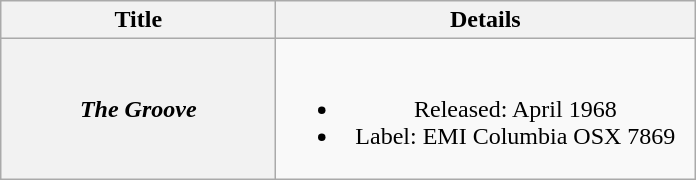<table class="wikitable plainrowheaders" style="text-align:center;" border="1">
<tr>
<th scope="col" style="width:11em;">Title</th>
<th scope="col" style="width:17em;">Details</th>
</tr>
<tr>
<th scope="row"><em>The Groove</em></th>
<td><br><ul><li>Released: April 1968</li><li>Label: EMI Columbia OSX 7869</li></ul></td>
</tr>
</table>
